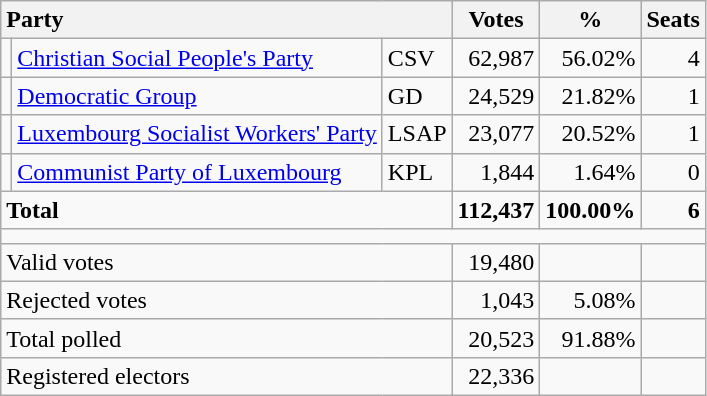<table class="wikitable" border="1" style="text-align:right;">
<tr>
<th style="text-align:left;" valign=bottom colspan=3>Party</th>
<th align=center valign=bottom width="50">Votes</th>
<th align=center valign=bottom width="50">%</th>
<th align=center>Seats</th>
</tr>
<tr>
<td></td>
<td align=left><a href='#'>Christian Social People's Party</a></td>
<td align=left>CSV</td>
<td>62,987</td>
<td>56.02%</td>
<td>4</td>
</tr>
<tr>
<td></td>
<td align=left><a href='#'>Democratic Group</a></td>
<td align=left>GD</td>
<td>24,529</td>
<td>21.82%</td>
<td>1</td>
</tr>
<tr>
<td></td>
<td align=left><a href='#'>Luxembourg Socialist Workers' Party</a></td>
<td align=left>LSAP</td>
<td>23,077</td>
<td>20.52%</td>
<td>1</td>
</tr>
<tr>
<td></td>
<td align=left><a href='#'>Communist Party of Luxembourg</a></td>
<td align=left>KPL</td>
<td>1,844</td>
<td>1.64%</td>
<td>0</td>
</tr>
<tr style="font-weight:bold">
<td align=left colspan=3>Total</td>
<td>112,437</td>
<td>100.00%</td>
<td>6</td>
</tr>
<tr>
<td colspan=6 height="2"></td>
</tr>
<tr>
<td align=left colspan=3>Valid votes</td>
<td>19,480</td>
<td></td>
<td></td>
</tr>
<tr>
<td align=left colspan=3>Rejected votes</td>
<td>1,043</td>
<td>5.08%</td>
<td></td>
</tr>
<tr>
<td align=left colspan=3>Total polled</td>
<td>20,523</td>
<td>91.88%</td>
<td></td>
</tr>
<tr>
<td align=left colspan=3>Registered electors</td>
<td>22,336</td>
<td></td>
<td></td>
</tr>
</table>
